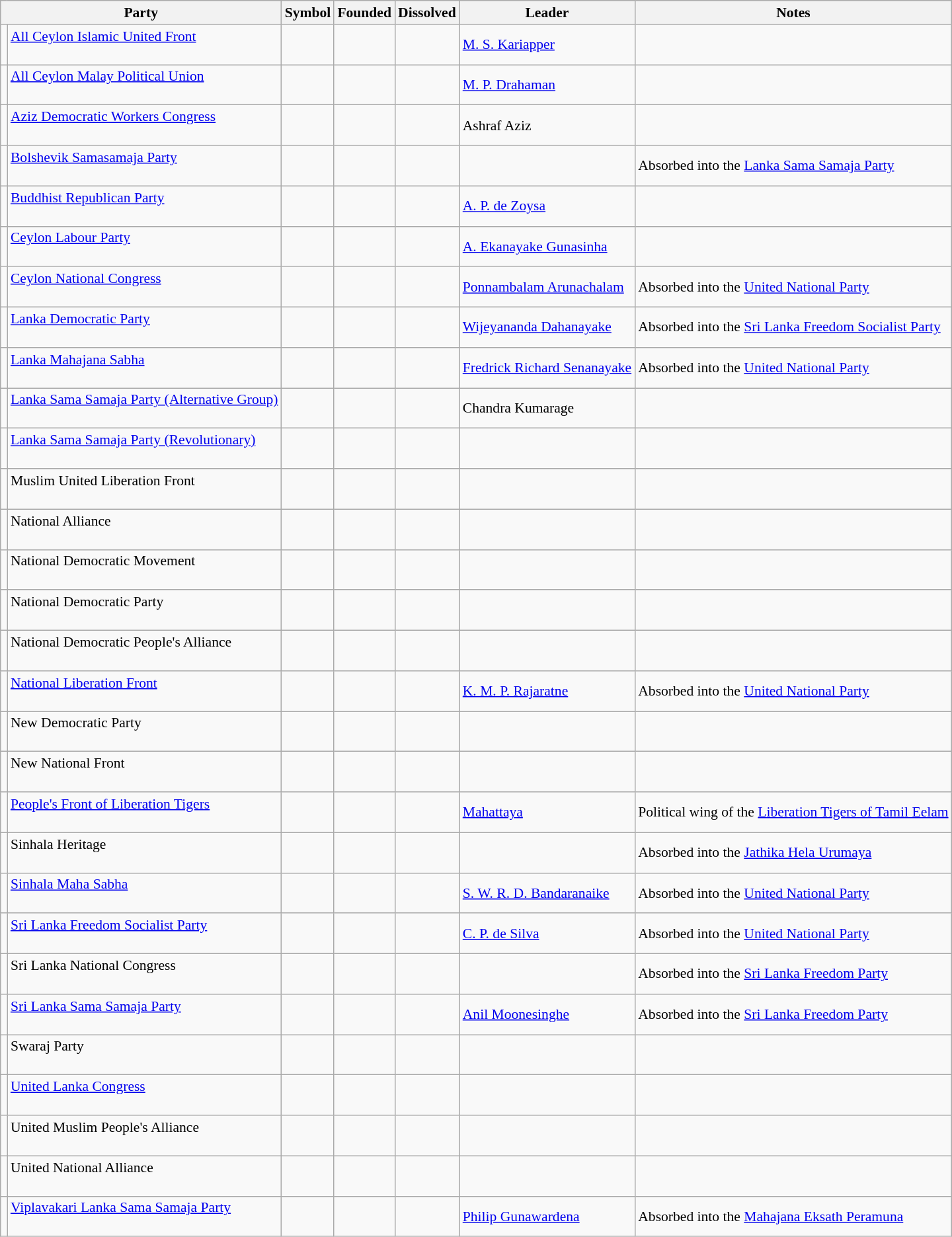<table class="wikitable plainrowheaders sortable" style="font-size:90%; text-align:left;">
<tr>
<th colspan=2>Party</th>
<th>Symbol</th>
<th>Founded</th>
<th>Dissolved</th>
<th>Leader</th>
<th>Notes</th>
</tr>
<tr>
<td bgcolor=></td>
<td><a href='#'>All Ceylon Islamic United Front</a><br><br></td>
<td></td>
<td align=left></td>
<td></td>
<td><a href='#'>M. S. Kariapper</a></td>
<td></td>
</tr>
<tr>
<td bgcolor=></td>
<td><a href='#'>All Ceylon Malay Political Union</a><br><br></td>
<td></td>
<td align=left></td>
<td></td>
<td><a href='#'>M. P. Drahaman</a></td>
<td></td>
</tr>
<tr>
<td bgcolor=></td>
<td><a href='#'>Aziz Democratic Workers Congress</a><br><br></td>
<td></td>
<td align=left></td>
<td></td>
<td>Ashraf Aziz</td>
<td></td>
</tr>
<tr>
<td bgcolor=></td>
<td><a href='#'>Bolshevik Samasamaja Party</a><br><br></td>
<td></td>
<td align=left></td>
<td align=left></td>
<td></td>
<td>Absorbed into the <a href='#'>Lanka Sama Samaja Party</a></td>
</tr>
<tr>
<td bgcolor=></td>
<td><a href='#'>Buddhist Republican Party</a><br><br></td>
<td></td>
<td align=left></td>
<td></td>
<td><a href='#'>A. P. de Zoysa</a></td>
<td></td>
</tr>
<tr>
<td bgcolor=></td>
<td><a href='#'>Ceylon Labour Party</a><br><br></td>
<td></td>
<td align=left></td>
<td></td>
<td><a href='#'>A. Ekanayake Gunasinha</a></td>
<td></td>
</tr>
<tr>
<td bgcolor=></td>
<td><a href='#'>Ceylon National Congress</a><br><br></td>
<td></td>
<td align=left></td>
<td></td>
<td><a href='#'>Ponnambalam Arunachalam</a></td>
<td>Absorbed into the <a href='#'>United National Party</a></td>
</tr>
<tr>
<td bgcolor=></td>
<td><a href='#'>Lanka Democratic Party</a><br><br></td>
<td></td>
<td></td>
<td></td>
<td><a href='#'>Wijeyananda Dahanayake</a></td>
<td>Absorbed into the <a href='#'>Sri Lanka Freedom Socialist Party</a></td>
</tr>
<tr>
<td bgcolor=></td>
<td><a href='#'>Lanka Mahajana Sabha</a><br><br></td>
<td></td>
<td align=left></td>
<td></td>
<td><a href='#'>Fredrick Richard Senanayake</a></td>
<td>Absorbed into the <a href='#'>United National Party</a></td>
</tr>
<tr>
<td bgcolor=></td>
<td><a href='#'>Lanka Sama Samaja Party (Alternative Group)</a><br><br></td>
<td></td>
<td></td>
<td></td>
<td>Chandra Kumarage</td>
<td></td>
</tr>
<tr>
<td bgcolor=></td>
<td><a href='#'>Lanka Sama Samaja Party (Revolutionary)</a><br><br></td>
<td></td>
<td align=left></td>
<td></td>
<td></td>
<td></td>
</tr>
<tr>
<td bgcolor=></td>
<td>Muslim United Liberation Front<br><br></td>
<td></td>
<td></td>
<td></td>
<td></td>
<td></td>
</tr>
<tr>
<td bgcolor=></td>
<td>National Alliance<br><br></td>
<td></td>
<td></td>
<td></td>
<td></td>
<td></td>
</tr>
<tr>
<td bgcolor=></td>
<td>National Democratic Movement<br><br></td>
<td></td>
<td></td>
<td></td>
<td></td>
<td></td>
</tr>
<tr>
<td bgcolor=></td>
<td>National Democratic Party<br><br></td>
<td></td>
<td></td>
<td></td>
<td></td>
<td></td>
</tr>
<tr>
<td bgcolor=></td>
<td>National Democratic People's Alliance<br><br></td>
<td></td>
<td align=left></td>
<td></td>
<td></td>
<td></td>
</tr>
<tr>
<td bgcolor=></td>
<td><a href='#'>National Liberation Front</a><br><br></td>
<td></td>
<td align=left></td>
<td align=left></td>
<td><a href='#'>K. M. P. Rajaratne</a></td>
<td>Absorbed into the <a href='#'>United National Party</a></td>
</tr>
<tr>
<td bgcolor=></td>
<td>New Democratic Party<br><br></td>
<td></td>
<td></td>
<td></td>
<td></td>
<td></td>
</tr>
<tr>
<td bgcolor=></td>
<td>New National Front<br><br></td>
<td></td>
<td align=left></td>
<td></td>
<td></td>
<td></td>
</tr>
<tr>
<td bgcolor=></td>
<td><a href='#'>People's Front of Liberation Tigers</a><br><br></td>
<td></td>
<td align=left></td>
<td></td>
<td><a href='#'>Mahattaya</a></td>
<td>Political wing of the <a href='#'>Liberation Tigers of Tamil Eelam</a></td>
</tr>
<tr>
<td bgcolor=></td>
<td>Sinhala Heritage<br><br></td>
<td></td>
<td></td>
<td></td>
<td></td>
<td>Absorbed into the <a href='#'>Jathika Hela Urumaya</a></td>
</tr>
<tr>
<td bgcolor=></td>
<td><a href='#'>Sinhala Maha Sabha</a><br><br></td>
<td></td>
<td align=left></td>
<td></td>
<td><a href='#'>S. W. R. D. Bandaranaike</a></td>
<td>Absorbed into the <a href='#'>United National Party</a></td>
</tr>
<tr>
<td bgcolor=></td>
<td><a href='#'>Sri Lanka Freedom Socialist Party</a><br><br></td>
<td></td>
<td align=left></td>
<td></td>
<td><a href='#'>C. P. de Silva</a></td>
<td>Absorbed into the <a href='#'>United National Party</a></td>
</tr>
<tr>
<td bgcolor=></td>
<td>Sri Lanka National Congress<br><br></td>
<td></td>
<td align=left></td>
<td align=left></td>
<td></td>
<td>Absorbed into the <a href='#'>Sri Lanka Freedom Party</a></td>
</tr>
<tr>
<td bgcolor=></td>
<td><a href='#'>Sri Lanka Sama Samaja Party</a><br><br></td>
<td></td>
<td align=left></td>
<td align=left></td>
<td><a href='#'>Anil Moonesinghe</a></td>
<td>Absorbed into the <a href='#'>Sri Lanka Freedom Party</a></td>
</tr>
<tr>
<td bgcolor=></td>
<td>Swaraj Party<br><br></td>
<td></td>
<td></td>
<td></td>
<td></td>
<td></td>
</tr>
<tr>
<td bgcolor=></td>
<td><a href='#'>United Lanka Congress</a><br><br></td>
<td></td>
<td></td>
<td></td>
<td></td>
<td></td>
</tr>
<tr>
<td bgcolor=></td>
<td>United Muslim People's Alliance<br><br></td>
<td></td>
<td></td>
<td></td>
<td></td>
<td></td>
</tr>
<tr>
<td bgcolor=></td>
<td>United National Alliance<br><br></td>
<td></td>
<td></td>
<td></td>
<td></td>
<td></td>
</tr>
<tr>
<td bgcolor=></td>
<td><a href='#'>Viplavakari Lanka Sama Samaja Party</a><br><br></td>
<td></td>
<td align=left></td>
<td align=left></td>
<td><a href='#'>Philip Gunawardena</a></td>
<td>Absorbed into the <a href='#'>Mahajana Eksath Peramuna</a><br></td>
</tr>
</table>
